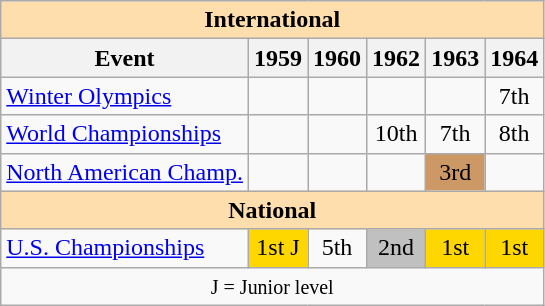<table class="wikitable" style="text-align:center">
<tr>
<th style="background-color: #ffdead; " colspan=6 align=center>International</th>
</tr>
<tr>
<th>Event</th>
<th>1959</th>
<th>1960</th>
<th>1962</th>
<th>1963</th>
<th>1964</th>
</tr>
<tr>
<td align=left><a href='#'>Winter Olympics</a></td>
<td></td>
<td></td>
<td></td>
<td></td>
<td>7th</td>
</tr>
<tr>
<td align=left><a href='#'>World Championships</a></td>
<td></td>
<td></td>
<td>10th</td>
<td>7th</td>
<td>8th</td>
</tr>
<tr>
<td align=left><a href='#'>North American Champ.</a></td>
<td></td>
<td></td>
<td></td>
<td bgcolor=cc9966>3rd</td>
<td></td>
</tr>
<tr>
<th style="background-color: #ffdead; " colspan=6 align=center>National</th>
</tr>
<tr>
<td align=left><a href='#'>U.S. Championships</a></td>
<td bgcolor=gold>1st J</td>
<td>5th</td>
<td bgcolor=silver>2nd</td>
<td bgcolor=gold>1st</td>
<td bgcolor=gold>1st</td>
</tr>
<tr>
<td colspan=6 align=center><small> J = Junior level </small></td>
</tr>
</table>
